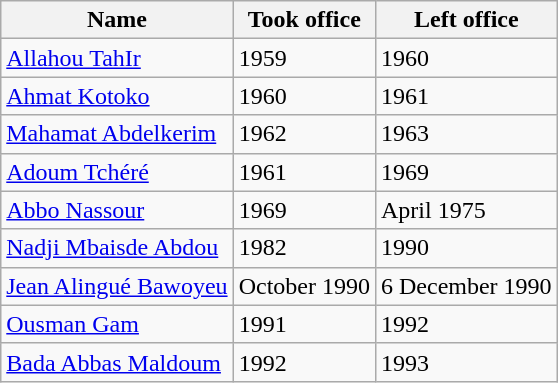<table class="wikitable">
<tr>
<th>Name</th>
<th>Took office</th>
<th>Left office</th>
</tr>
<tr>
<td><a href='#'>Allahou TahIr</a></td>
<td>1959</td>
<td>1960</td>
</tr>
<tr>
<td><a href='#'>Ahmat Kotoko</a></td>
<td>1960</td>
<td>1961</td>
</tr>
<tr>
<td><a href='#'>Mahamat Abdelkerim</a></td>
<td>1962</td>
<td>1963</td>
</tr>
<tr>
<td><a href='#'>Adoum Tchéré</a></td>
<td>1961</td>
<td>1969</td>
</tr>
<tr>
<td><a href='#'>Abbo Nassour</a></td>
<td>1969</td>
<td>April 1975</td>
</tr>
<tr>
<td><a href='#'>Nadji Mbaisde Abdou</a></td>
<td>1982</td>
<td>1990</td>
</tr>
<tr>
<td><a href='#'>Jean Alingué Bawoyeu</a></td>
<td>October 1990</td>
<td>6 December 1990</td>
</tr>
<tr>
<td><a href='#'>Ousman Gam</a></td>
<td>1991</td>
<td>1992</td>
</tr>
<tr>
<td><a href='#'>Bada Abbas Maldoum</a></td>
<td>1992</td>
<td>1993</td>
</tr>
</table>
